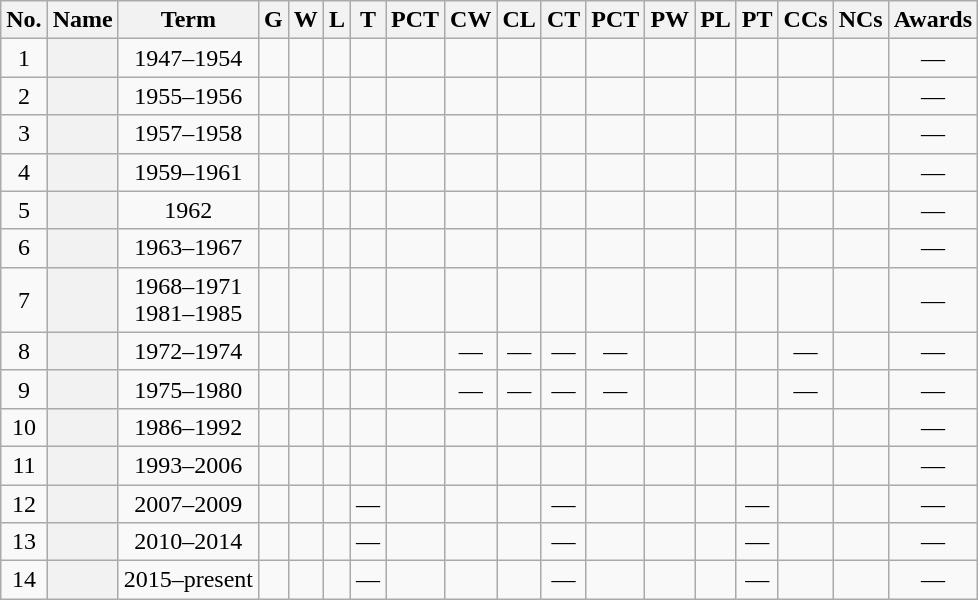<table class="wikitable sortable" style="text-align:center">
<tr>
<th scope="col" class="unsortable">No.</th>
<th scope="col">Name</th>
<th scope="col">Term</th>
<th scope="col">G</th>
<th scope="col">W</th>
<th scope="col">L</th>
<th scope="col">T</th>
<th scope="col">PCT</th>
<th scope="col">CW</th>
<th scope="col">CL</th>
<th scope="col">CT</th>
<th scope="col">PCT</th>
<th scope="col">PW</th>
<th scope="col">PL</th>
<th scope="col">PT</th>
<th scope="col">CCs</th>
<th scope="col">NCs</th>
<th scope="col" class="unsortable">Awards</th>
</tr>
<tr>
<td>1</td>
<th scope="row"></th>
<td>1947–1954</td>
<td></td>
<td></td>
<td></td>
<td></td>
<td></td>
<td></td>
<td></td>
<td></td>
<td></td>
<td></td>
<td></td>
<td></td>
<td></td>
<td></td>
<td>—</td>
</tr>
<tr>
<td>2</td>
<th scope="row"></th>
<td>1955–1956</td>
<td></td>
<td></td>
<td></td>
<td></td>
<td></td>
<td></td>
<td></td>
<td></td>
<td></td>
<td></td>
<td></td>
<td></td>
<td></td>
<td></td>
<td>—</td>
</tr>
<tr>
<td>3</td>
<th scope="row"></th>
<td>1957–1958</td>
<td></td>
<td></td>
<td></td>
<td></td>
<td></td>
<td></td>
<td></td>
<td></td>
<td></td>
<td></td>
<td></td>
<td></td>
<td></td>
<td></td>
<td>—</td>
</tr>
<tr>
<td>4</td>
<th scope="row"></th>
<td>1959–1961</td>
<td></td>
<td></td>
<td></td>
<td></td>
<td></td>
<td></td>
<td></td>
<td></td>
<td></td>
<td></td>
<td></td>
<td></td>
<td></td>
<td></td>
<td>—</td>
</tr>
<tr>
<td>5</td>
<th scope="row"></th>
<td>1962</td>
<td></td>
<td></td>
<td></td>
<td></td>
<td></td>
<td></td>
<td></td>
<td></td>
<td></td>
<td></td>
<td></td>
<td></td>
<td></td>
<td></td>
<td>—</td>
</tr>
<tr>
<td>6</td>
<th scope="row"></th>
<td>1963–1967</td>
<td></td>
<td></td>
<td></td>
<td></td>
<td></td>
<td></td>
<td></td>
<td></td>
<td></td>
<td></td>
<td></td>
<td></td>
<td></td>
<td></td>
<td>—</td>
</tr>
<tr>
<td>7</td>
<th scope="row"></th>
<td>1968–1971<br>1981–1985</td>
<td></td>
<td></td>
<td></td>
<td></td>
<td></td>
<td></td>
<td></td>
<td></td>
<td></td>
<td></td>
<td></td>
<td></td>
<td></td>
<td></td>
<td>—</td>
</tr>
<tr>
<td>8</td>
<th scope="row"></th>
<td>1972–1974</td>
<td></td>
<td></td>
<td></td>
<td></td>
<td></td>
<td>—</td>
<td>—</td>
<td>—</td>
<td>—</td>
<td></td>
<td></td>
<td></td>
<td>—</td>
<td></td>
<td>—</td>
</tr>
<tr>
<td>9</td>
<th scope="row"></th>
<td>1975–1980</td>
<td></td>
<td></td>
<td></td>
<td></td>
<td></td>
<td>—</td>
<td>—</td>
<td>—</td>
<td>—</td>
<td></td>
<td></td>
<td></td>
<td>—</td>
<td></td>
<td>—</td>
</tr>
<tr>
<td>10</td>
<th scope="row"></th>
<td>1986–1992</td>
<td></td>
<td></td>
<td></td>
<td></td>
<td></td>
<td></td>
<td></td>
<td></td>
<td></td>
<td></td>
<td></td>
<td></td>
<td></td>
<td></td>
<td>—</td>
</tr>
<tr>
<td>11</td>
<th scope="row"></th>
<td>1993–2006</td>
<td></td>
<td></td>
<td></td>
<td></td>
<td></td>
<td></td>
<td></td>
<td></td>
<td></td>
<td></td>
<td></td>
<td></td>
<td></td>
<td></td>
<td>—</td>
</tr>
<tr>
<td>12</td>
<th scope="row"></th>
<td>2007–2009</td>
<td></td>
<td></td>
<td></td>
<td>—</td>
<td></td>
<td></td>
<td></td>
<td>—</td>
<td></td>
<td></td>
<td></td>
<td>—</td>
<td></td>
<td></td>
<td>—</td>
</tr>
<tr>
<td>13</td>
<th scope="row"></th>
<td>2010–2014</td>
<td></td>
<td></td>
<td></td>
<td>—</td>
<td></td>
<td></td>
<td></td>
<td>—</td>
<td></td>
<td></td>
<td></td>
<td>—</td>
<td></td>
<td></td>
<td>—</td>
</tr>
<tr>
<td>14</td>
<th scope="row"></th>
<td>2015–present</td>
<td></td>
<td></td>
<td></td>
<td>—</td>
<td></td>
<td></td>
<td></td>
<td>—</td>
<td></td>
<td></td>
<td></td>
<td>—</td>
<td></td>
<td></td>
<td>—</td>
</tr>
</table>
